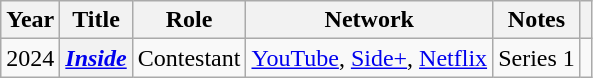<table class="wikitable sortable plainrowheaders">
<tr>
<th scope="col">Year</th>
<th scope="col">Title</th>
<th scope="col">Role</th>
<th scope="col">Network</th>
<th class="unsortable" scope="col">Notes</th>
<th class="unsortable" scope="col"></th>
</tr>
<tr>
<td>2024</td>
<th scope="row"><em><a href='#'>Inside</a></em></th>
<td>Contestant</td>
<td><a href='#'>YouTube</a>, <a href='#'>Side+</a>, <a href='#'>Netflix</a></td>
<td>Series 1</td>
<td style="text-align:center;"></td>
</tr>
</table>
